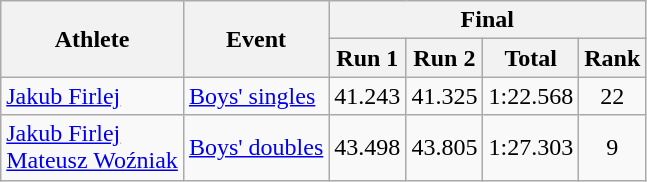<table class="wikitable">
<tr>
<th rowspan="2">Athlete</th>
<th rowspan="2">Event</th>
<th colspan="4">Final</th>
</tr>
<tr>
<th>Run 1</th>
<th>Run 2</th>
<th>Total</th>
<th>Rank</th>
</tr>
<tr>
<td><a href='#'>Jakub Firlej</a></td>
<td><a href='#'>Boys' singles</a></td>
<td align="center">41.243</td>
<td align="center">41.325</td>
<td align="center">1:22.568</td>
<td align="center">22</td>
</tr>
<tr>
<td><a href='#'>Jakub Firlej</a><br><a href='#'>Mateusz Woźniak</a></td>
<td><a href='#'>Boys' doubles</a></td>
<td align="center">43.498</td>
<td align="center">43.805</td>
<td align="center">1:27.303</td>
<td align="center">9</td>
</tr>
</table>
